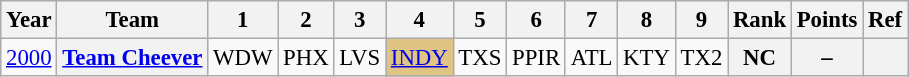<table class="wikitable" style="text-align:center; font-size:95%">
<tr>
<th>Year</th>
<th>Team</th>
<th>1</th>
<th>2</th>
<th>3</th>
<th>4</th>
<th>5</th>
<th>6</th>
<th>7</th>
<th>8</th>
<th>9</th>
<th>Rank</th>
<th>Points</th>
<th>Ref</th>
</tr>
<tr>
<td><a href='#'>2000</a></td>
<th><a href='#'>Team Cheever</a></th>
<td>WDW</td>
<td>PHX</td>
<td>LVS</td>
<td style="background:#DFC484;"><a href='#'>INDY</a><br></td>
<td>TXS</td>
<td>PPIR</td>
<td>ATL</td>
<td>KTY</td>
<td>TX2</td>
<th>NC</th>
<th>–</th>
<th></th>
</tr>
</table>
